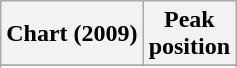<table class="wikitable sortable plainrowheaders" style="text-align:center">
<tr>
<th scope="col">Chart (2009)</th>
<th scope="col">Peak<br>position</th>
</tr>
<tr>
</tr>
<tr>
</tr>
</table>
